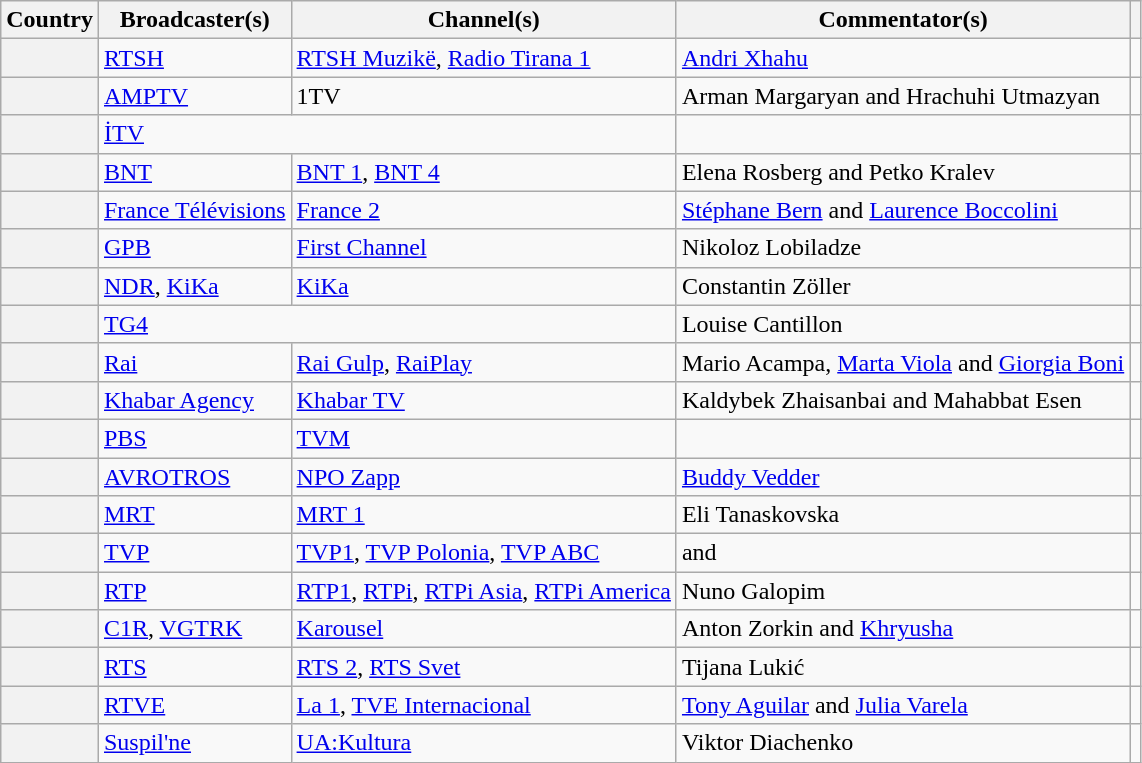<table class="wikitable plainrowheaders">
<tr>
<th scope="col">Country</th>
<th scope="col">Broadcaster(s)</th>
<th>Channel(s)</th>
<th scope="col">Commentator(s)</th>
<th scope="col"></th>
</tr>
<tr>
<th scope="row"></th>
<td><a href='#'>RTSH</a></td>
<td><a href='#'>RTSH Muzikë</a>, <a href='#'>Radio Tirana 1</a></td>
<td><a href='#'>Andri Xhahu</a></td>
<td></td>
</tr>
<tr>
<th scope="row"></th>
<td><a href='#'>AMPTV</a></td>
<td>1TV</td>
<td>Arman Margaryan and Hrachuhi Utmazyan</td>
<td></td>
</tr>
<tr>
<th scope="row"></th>
<td colspan="2"><a href='#'>İTV</a></td>
<td></td>
<td></td>
</tr>
<tr>
<th scope="row"></th>
<td><a href='#'>BNT</a></td>
<td><a href='#'>BNT 1</a>, <a href='#'>BNT 4</a></td>
<td>Elena Rosberg and Petko Kralev</td>
<td></td>
</tr>
<tr>
<th scope="row"></th>
<td><a href='#'>France Télévisions</a></td>
<td><a href='#'>France 2</a></td>
<td><a href='#'>Stéphane Bern</a> and <a href='#'>Laurence Boccolini</a></td>
<td></td>
</tr>
<tr>
<th scope="row"></th>
<td><a href='#'>GPB</a></td>
<td><a href='#'>First Channel</a></td>
<td>Nikoloz Lobiladze</td>
<td></td>
</tr>
<tr>
<th scope="row"></th>
<td><a href='#'>NDR</a>, <a href='#'>KiKa</a></td>
<td><a href='#'>KiKa</a></td>
<td>Constantin Zöller</td>
<td></td>
</tr>
<tr>
<th scope="row"></th>
<td colspan="2"><a href='#'>TG4</a></td>
<td>Louise Cantillon</td>
<td></td>
</tr>
<tr>
<th scope="row"></th>
<td><a href='#'>Rai</a></td>
<td><a href='#'>Rai Gulp</a>, <a href='#'>RaiPlay</a></td>
<td>Mario Acampa, <a href='#'>Marta Viola</a> and <a href='#'>Giorgia Boni</a></td>
<td></td>
</tr>
<tr>
<th scope="row"></th>
<td><a href='#'>Khabar Agency</a></td>
<td><a href='#'>Khabar TV</a></td>
<td>Kaldybek Zhaisanbai and Mahabbat Esen</td>
<td></td>
</tr>
<tr>
<th scope="row"></th>
<td><a href='#'>PBS</a></td>
<td><a href='#'>TVM</a></td>
<td></td>
<td></td>
</tr>
<tr>
<th scope="row"></th>
<td><a href='#'>AVROTROS</a></td>
<td><a href='#'>NPO Zapp</a></td>
<td><a href='#'>Buddy Vedder</a></td>
<td></td>
</tr>
<tr>
<th scope="row"></th>
<td><a href='#'>MRT</a></td>
<td><a href='#'>MRT 1</a></td>
<td>Eli Tanaskovska</td>
<td></td>
</tr>
<tr>
<th scope="row"></th>
<td><a href='#'>TVP</a></td>
<td><a href='#'>TVP1</a>, <a href='#'>TVP Polonia</a>, <a href='#'>TVP ABC</a></td>
<td> and </td>
<td></td>
</tr>
<tr>
<th scope="row"></th>
<td><a href='#'>RTP</a></td>
<td><a href='#'>RTP1</a>, <a href='#'>RTPi</a>, <a href='#'>RTPi Asia</a>, <a href='#'>RTPi America</a></td>
<td>Nuno Galopim</td>
<td></td>
</tr>
<tr>
<th scope="row"></th>
<td><a href='#'>C1R</a>, <a href='#'>VGTRK</a></td>
<td><a href='#'>Karousel</a></td>
<td>Anton Zorkin and <a href='#'>Khryusha</a></td>
<td></td>
</tr>
<tr>
<th scope="row"></th>
<td><a href='#'>RTS</a></td>
<td><a href='#'>RTS 2</a>, <a href='#'>RTS Svet</a></td>
<td>Tijana Lukić</td>
<td></td>
</tr>
<tr>
<th scope="row"></th>
<td><a href='#'>RTVE</a></td>
<td><a href='#'>La 1</a>, <a href='#'>TVE Internacional</a></td>
<td><a href='#'>Tony Aguilar</a> and <a href='#'>Julia Varela</a></td>
<td></td>
</tr>
<tr>
<th scope="row"></th>
<td><a href='#'>Suspil'ne</a></td>
<td><a href='#'>UA:Kultura</a></td>
<td>Viktor Diachenko</td>
<td></td>
</tr>
</table>
